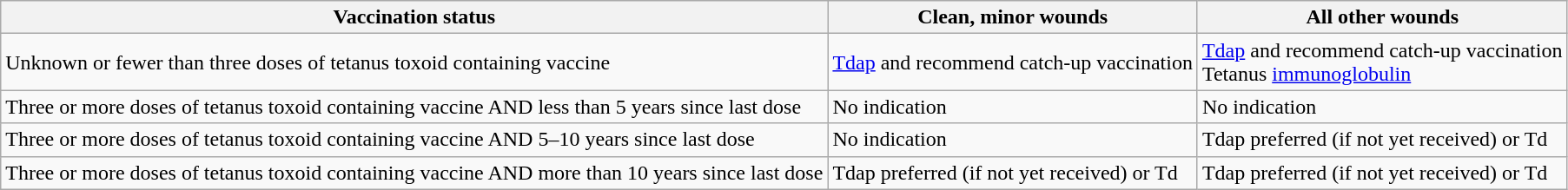<table class="wikitable">
<tr>
<th>Vaccination status</th>
<th>Clean, minor wounds</th>
<th>All other wounds</th>
</tr>
<tr>
<td>Unknown or fewer than three doses of tetanus toxoid containing vaccine</td>
<td><a href='#'>Tdap</a> and recommend catch-up vaccination</td>
<td><a href='#'>Tdap</a> and recommend catch-up vaccination<br> Tetanus <a href='#'>immunoglobulin</a></td>
</tr>
<tr>
<td>Three or more doses of tetanus toxoid containing vaccine AND less than 5 years since last dose</td>
<td>No indication</td>
<td>No indication</td>
</tr>
<tr>
<td>Three or more doses of tetanus toxoid containing vaccine AND 5–10 years since last dose</td>
<td>No indication</td>
<td>Tdap preferred (if not yet received) or Td</td>
</tr>
<tr>
<td>Three or more doses of tetanus toxoid containing vaccine AND more than 10 years since last dose</td>
<td>Tdap preferred (if not yet received) or Td</td>
<td>Tdap preferred (if not yet received) or Td</td>
</tr>
</table>
